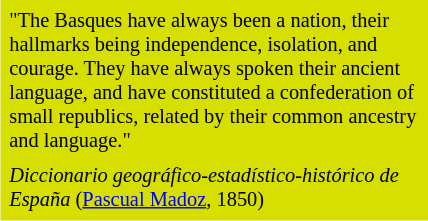<table class="toccolours" style="float: right; margin-right: 0em; margin-right: 1em; font-size: 85%; background:#D7DF01; color:black; width:21em; max-width:40%" cellspacing="5">
<tr>
<td align="left">"The Basques have always been a nation, their hallmarks being independence, isolation, and courage. They have always spoken their ancient language, and have constituted a confederation of small republics, related by their common ancestry and language."</td>
</tr>
<tr>
<td align="left"><em>Diccionario geográfico-estadístico-histórico de España</em> (<a href='#'>Pascual Madoz</a>, 1850)</td>
</tr>
</table>
